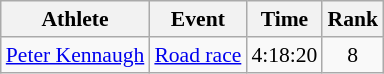<table class=wikitable style="font-size:90%">
<tr>
<th>Athlete</th>
<th>Event</th>
<th>Time</th>
<th>Rank</th>
</tr>
<tr>
<td><a href='#'>Peter Kennaugh</a></td>
<td><a href='#'>Road race</a></td>
<td align=right>4:18:20</td>
<td align=center>8</td>
</tr>
</table>
